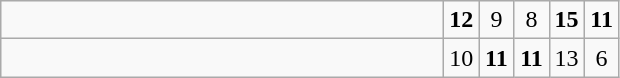<table class="wikitable">
<tr>
<td style="width:18em"></td>
<td align=center style="width:1em"><strong>12</strong></td>
<td align=center style="width:1em">9</td>
<td align=center style="width:1em">8</td>
<td align=center style="width:1em"><strong>15</strong></td>
<td align=center style="width:1em"><strong>11</strong></td>
</tr>
<tr>
<td style="width:18em"></td>
<td align=center style="width:1em">10</td>
<td align=center style="width:1em"><strong>11</strong></td>
<td align=center style="width:1em"><strong>11</strong></td>
<td align=center style="width:1em">13</td>
<td align=center style="width:1em">6</td>
</tr>
</table>
